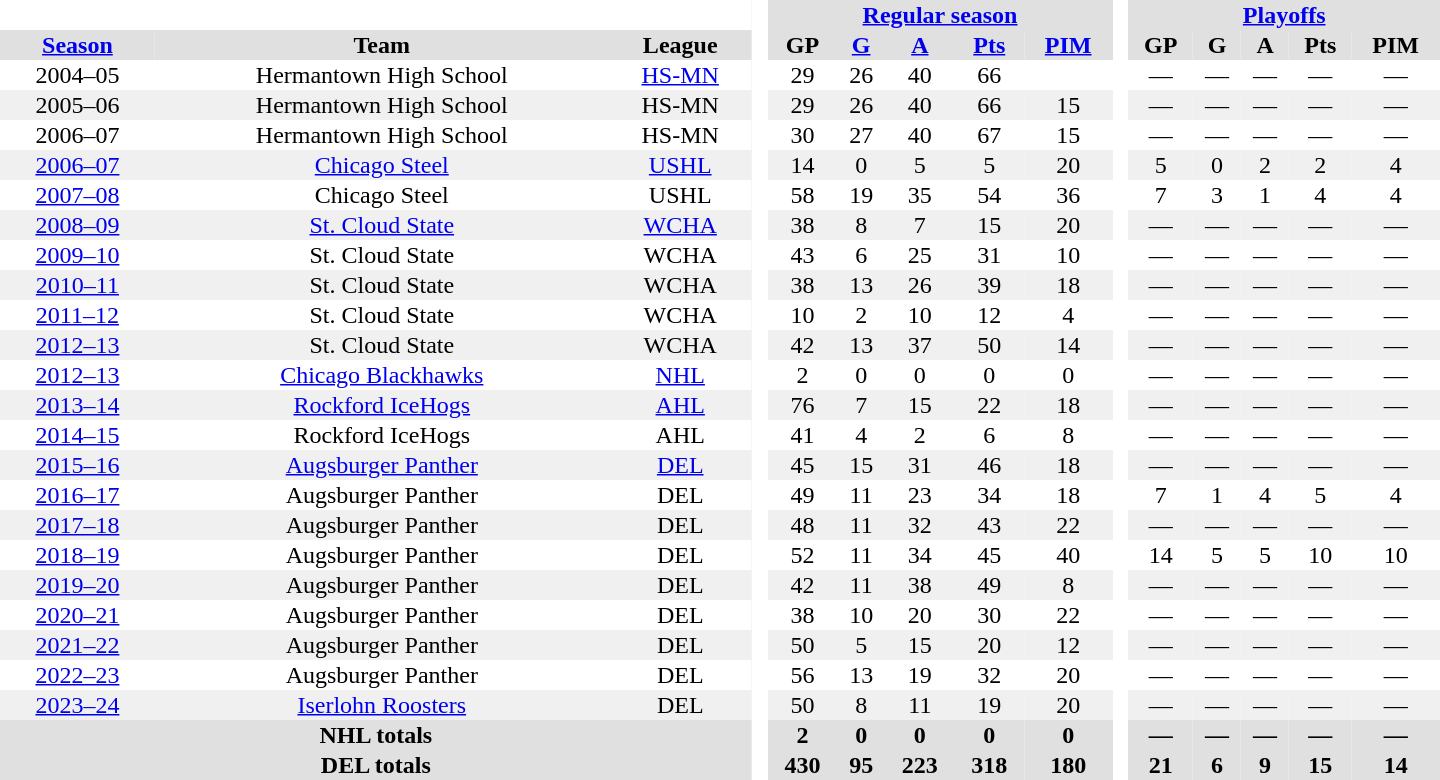<table border="0" cellpadding="1" cellspacing="0" style="text-align:center; width:60em">
<tr bgcolor="#e0e0e0">
<th colspan="3" bgcolor="#ffffff"> </th>
<th rowspan="99" bgcolor="#ffffff"> </th>
<th colspan="5"><a href='#'>Regular season</a></th>
<th rowspan="99" bgcolor="#ffffff"> </th>
<th colspan="5"><a href='#'>Playoffs</a></th>
</tr>
<tr bgcolor="#e0e0e0">
<th><a href='#'>Season</a></th>
<th>Team</th>
<th>League</th>
<th>GP</th>
<th><a href='#'>G</a></th>
<th><a href='#'>A</a></th>
<th><a href='#'>Pts</a></th>
<th><a href='#'>PIM</a></th>
<th>GP</th>
<th>G</th>
<th>A</th>
<th>Pts</th>
<th>PIM</th>
</tr>
<tr>
<td>2004–05</td>
<td>Hermantown High School</td>
<td><a href='#'>HS-MN</a></td>
<td>29</td>
<td>26</td>
<td>40</td>
<td>66</td>
<td></td>
<td>—</td>
<td>—</td>
<td>—</td>
<td>—</td>
<td>—</td>
</tr>
<tr bgcolor="#f0f0f0">
<td>2005–06</td>
<td>Hermantown High School</td>
<td>HS-MN</td>
<td>29</td>
<td>26</td>
<td>40</td>
<td>66</td>
<td>15</td>
<td>—</td>
<td>—</td>
<td>—</td>
<td>—</td>
<td>—</td>
</tr>
<tr>
<td>2006–07</td>
<td>Hermantown High School</td>
<td>HS-MN</td>
<td>30</td>
<td>27</td>
<td>40</td>
<td>67</td>
<td>15</td>
<td>—</td>
<td>—</td>
<td>—</td>
<td>—</td>
<td>—</td>
</tr>
<tr bgcolor="#f0f0f0">
<td><a href='#'>2006–07</a></td>
<td><a href='#'>Chicago Steel</a></td>
<td><a href='#'>USHL</a></td>
<td>14</td>
<td>0</td>
<td>5</td>
<td>5</td>
<td>20</td>
<td>5</td>
<td>0</td>
<td>2</td>
<td>2</td>
<td>4</td>
</tr>
<tr>
<td><a href='#'>2007–08</a></td>
<td>Chicago Steel</td>
<td>USHL</td>
<td>58</td>
<td>19</td>
<td>35</td>
<td>54</td>
<td>36</td>
<td>7</td>
<td>3</td>
<td>1</td>
<td>4</td>
<td>4</td>
</tr>
<tr bgcolor="#f0f0f0">
<td><a href='#'>2008–09</a></td>
<td><a href='#'>St. Cloud State</a></td>
<td><a href='#'>WCHA</a></td>
<td>38</td>
<td>8</td>
<td>7</td>
<td>15</td>
<td>20</td>
<td>—</td>
<td>—</td>
<td>—</td>
<td>—</td>
<td>—</td>
</tr>
<tr>
<td><a href='#'>2009–10</a></td>
<td>St. Cloud State</td>
<td>WCHA</td>
<td>43</td>
<td>6</td>
<td>25</td>
<td>31</td>
<td>10</td>
<td>—</td>
<td>—</td>
<td>—</td>
<td>—</td>
<td>—</td>
</tr>
<tr bgcolor="#f0f0f0">
<td><a href='#'>2010–11</a></td>
<td>St. Cloud State</td>
<td>WCHA</td>
<td>38</td>
<td>13</td>
<td>26</td>
<td>39</td>
<td>18</td>
<td>—</td>
<td>—</td>
<td>—</td>
<td>—</td>
<td>—</td>
</tr>
<tr>
<td><a href='#'>2011–12</a></td>
<td>St. Cloud State</td>
<td>WCHA</td>
<td>10</td>
<td>2</td>
<td>10</td>
<td>12</td>
<td>4</td>
<td>—</td>
<td>—</td>
<td>—</td>
<td>—</td>
<td>—</td>
</tr>
<tr bgcolor="#f0f0f0">
<td><a href='#'>2012–13</a></td>
<td>St. Cloud State</td>
<td>WCHA</td>
<td>42</td>
<td>13</td>
<td>37</td>
<td>50</td>
<td>14</td>
<td>—</td>
<td>—</td>
<td>—</td>
<td>—</td>
<td>—</td>
</tr>
<tr>
<td><a href='#'>2012–13</a></td>
<td><a href='#'>Chicago Blackhawks</a></td>
<td><a href='#'>NHL</a></td>
<td>2</td>
<td>0</td>
<td>0</td>
<td>0</td>
<td>0</td>
<td>—</td>
<td>—</td>
<td>—</td>
<td>—</td>
<td>—</td>
</tr>
<tr bgcolor="#f0f0f0">
<td><a href='#'>2013–14</a></td>
<td><a href='#'>Rockford IceHogs</a></td>
<td><a href='#'>AHL</a></td>
<td>76</td>
<td>7</td>
<td>15</td>
<td>22</td>
<td>18</td>
<td>—</td>
<td>—</td>
<td>—</td>
<td>—</td>
<td>—</td>
</tr>
<tr>
<td><a href='#'>2014–15</a></td>
<td>Rockford IceHogs</td>
<td>AHL</td>
<td>41</td>
<td>4</td>
<td>2</td>
<td>6</td>
<td>8</td>
<td>—</td>
<td>—</td>
<td>—</td>
<td>—</td>
<td>—</td>
</tr>
<tr bgcolor="#f0f0f0">
<td><a href='#'>2015–16</a></td>
<td><a href='#'>Augsburger Panther</a></td>
<td><a href='#'>DEL</a></td>
<td>45</td>
<td>15</td>
<td>31</td>
<td>46</td>
<td>18</td>
<td>—</td>
<td>—</td>
<td>—</td>
<td>—</td>
<td>—</td>
</tr>
<tr>
<td><a href='#'>2016–17</a></td>
<td>Augsburger Panther</td>
<td>DEL</td>
<td>49</td>
<td>11</td>
<td>23</td>
<td>34</td>
<td>18</td>
<td>7</td>
<td>1</td>
<td>4</td>
<td>5</td>
<td>4</td>
</tr>
<tr bgcolor="#f0f0f0">
<td><a href='#'>2017–18</a></td>
<td>Augsburger Panther</td>
<td>DEL</td>
<td>48</td>
<td>11</td>
<td>32</td>
<td>43</td>
<td>22</td>
<td>—</td>
<td>—</td>
<td>—</td>
<td>—</td>
<td>—</td>
</tr>
<tr>
<td><a href='#'>2018–19</a></td>
<td>Augsburger Panther</td>
<td>DEL</td>
<td>52</td>
<td>11</td>
<td>34</td>
<td>45</td>
<td>40</td>
<td>14</td>
<td>5</td>
<td>5</td>
<td>10</td>
<td>10</td>
</tr>
<tr bgcolor="#f0f0f0">
<td><a href='#'>2019–20</a></td>
<td>Augsburger Panther</td>
<td>DEL</td>
<td>42</td>
<td>11</td>
<td>38</td>
<td>49</td>
<td>8</td>
<td>—</td>
<td>—</td>
<td>—</td>
<td>—</td>
<td>—</td>
</tr>
<tr>
<td><a href='#'>2020–21</a></td>
<td>Augsburger Panther</td>
<td>DEL</td>
<td>38</td>
<td>10</td>
<td>20</td>
<td>30</td>
<td>22</td>
<td>—</td>
<td>—</td>
<td>—</td>
<td>—</td>
<td>—</td>
</tr>
<tr bgcolor="#f0f0f0">
<td><a href='#'>2021–22</a></td>
<td>Augsburger Panther</td>
<td>DEL</td>
<td>50</td>
<td>5</td>
<td>15</td>
<td>20</td>
<td>12</td>
<td>—</td>
<td>—</td>
<td>—</td>
<td>—</td>
<td>—</td>
</tr>
<tr>
<td><a href='#'>2022–23</a></td>
<td>Augsburger Panther</td>
<td>DEL</td>
<td>56</td>
<td>13</td>
<td>19</td>
<td>32</td>
<td>20</td>
<td>—</td>
<td>—</td>
<td>—</td>
<td>—</td>
<td>—</td>
</tr>
<tr bgcolor="#f0f0f0">
<td><a href='#'>2023–24</a></td>
<td><a href='#'>Iserlohn Roosters</a></td>
<td>DEL</td>
<td>50</td>
<td>8</td>
<td>11</td>
<td>19</td>
<td>20</td>
<td>—</td>
<td>—</td>
<td>—</td>
<td>—</td>
<td>—</td>
</tr>
<tr bgcolor="#e0e0e0">
<th colspan="3">NHL totals</th>
<th>2</th>
<th>0</th>
<th>0</th>
<th>0</th>
<th>0</th>
<th>—</th>
<th>—</th>
<th>—</th>
<th>—</th>
<th>—</th>
</tr>
<tr bgcolor="#e0e0e0">
<th colspan="3">DEL totals</th>
<th>430</th>
<th>95</th>
<th>223</th>
<th>318</th>
<th>180</th>
<th>21</th>
<th>6</th>
<th>9</th>
<th>15</th>
<th>14</th>
</tr>
</table>
